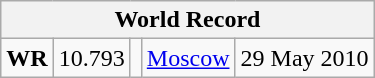<table class="wikitable">
<tr>
<th colspan=5>World Record</th>
</tr>
<tr>
<td><strong>WR</strong></td>
<td>10.793</td>
<td></td>
<td> <a href='#'>Moscow</a></td>
<td>29 May 2010</td>
</tr>
</table>
